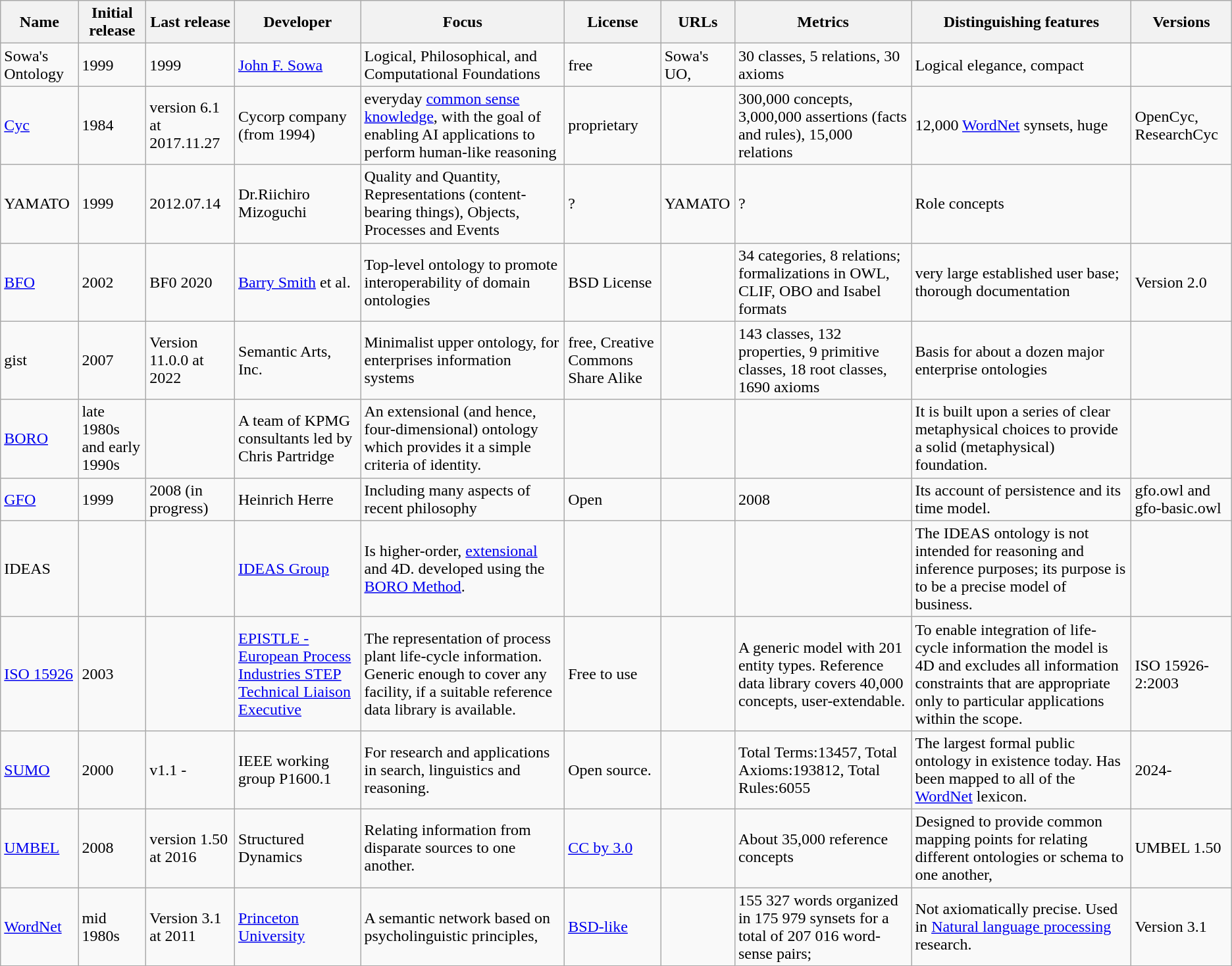<table class="wikitable sortable">
<tr>
<th scope="col">Name</th>
<th scope="col">Initial release</th>
<th scope="col">Last release</th>
<th scope="col">Developer</th>
<th scope="col">Focus</th>
<th scope="col">License</th>
<th scope="col">URLs</th>
<th scope="col">Metrics</th>
<th scope="col">Distinguishing features</th>
<th scope="col">Versions</th>
</tr>
<tr>
<td>Sowa's Ontology</td>
<td>1999</td>
<td>1999</td>
<td><a href='#'>John F. Sowa</a></td>
<td>Logical, Philosophical, and Computational Foundations</td>
<td>free</td>
<td>Sowa's UO,</td>
<td>30 classes, 5 relations, 30 axioms</td>
<td>Logical elegance, compact</td>
<td></td>
</tr>
<tr>
<td><a href='#'>Cyc</a></td>
<td>1984</td>
<td>version 6.1 at 2017.11.27</td>
<td>Cycorp company (from 1994)</td>
<td>everyday <a href='#'>common sense knowledge</a>, with the goal of enabling AI applications to perform human-like reasoning</td>
<td>proprietary</td>
<td></td>
<td>300,000 concepts, 3,000,000 assertions (facts and rules), 15,000 relations</td>
<td>12,000 <a href='#'>WordNet</a> synsets, huge</td>
<td>OpenCyc, ResearchCyc</td>
</tr>
<tr>
<td>YAMATO</td>
<td>1999</td>
<td>2012.07.14</td>
<td>Dr.Riichiro Mizoguchi</td>
<td>Quality and Quantity, Representations (content-bearing things), Objects, Processes and Events</td>
<td>?</td>
<td>YAMATO</td>
<td>?</td>
<td>Role concepts</td>
<td></td>
</tr>
<tr>
<td><a href='#'>BFO</a></td>
<td>2002</td>
<td>BF0 2020 </td>
<td><a href='#'>Barry Smith</a> et al.</td>
<td>Top-level ontology to promote interoperability of domain ontologies</td>
<td>BSD License</td>
<td></td>
<td>34 categories, 8 relations; formalizations in OWL, CLIF, OBO and Isabel formats</td>
<td>very large established user base; thorough documentation</td>
<td>Version 2.0</td>
</tr>
<tr>
<td>gist</td>
<td>2007</td>
<td>Version 11.0.0 at 2022</td>
<td>Semantic Arts, Inc.</td>
<td>Minimalist upper ontology, for enterprises information systems</td>
<td>free, Creative Commons Share Alike</td>
<td></td>
<td>143 classes, 132 properties, 9 primitive classes, 18 root classes, 1690 axioms</td>
<td>Basis for about a dozen major enterprise ontologies</td>
<td></td>
</tr>
<tr>
<td><a href='#'>BORO</a></td>
<td>late 1980s and early 1990s</td>
<td></td>
<td>A team of KPMG consultants led by Chris Partridge</td>
<td>An extensional (and hence, four-dimensional) ontology which provides it a simple criteria of identity.</td>
<td></td>
<td></td>
<td></td>
<td>It is built upon a series of clear metaphysical choices to provide a solid (metaphysical) foundation.</td>
<td></td>
</tr>
<tr>
<td><a href='#'>GFO</a></td>
<td>1999</td>
<td>2008 (in progress)</td>
<td>Heinrich Herre</td>
<td>Including many aspects of recent philosophy</td>
<td>Open</td>
<td></td>
<td>2008</td>
<td>Its account of persistence and its time model.</td>
<td>gfo.owl and gfo-basic.owl</td>
</tr>
<tr>
<td>IDEAS</td>
<td></td>
<td></td>
<td><a href='#'>IDEAS Group</a></td>
<td>Is higher-order, <a href='#'>extensional</a> and 4D. developed using the <a href='#'>BORO Method</a>.</td>
<td></td>
<td></td>
<td></td>
<td>The IDEAS ontology is not intended for reasoning and inference purposes; its purpose is to be a precise model of business.</td>
<td></td>
</tr>
<tr>
<td><a href='#'>ISO 15926</a></td>
<td>2003</td>
<td></td>
<td><a href='#'>EPISTLE - European Process Industries STEP Technical Liaison Executive</a></td>
<td>The representation of process plant life-cycle information. Generic enough to cover any facility, if a suitable reference data library is available.</td>
<td>Free to use</td>
<td></td>
<td>A generic model with 201 entity types. Reference data library covers 40,000 concepts, user-extendable.</td>
<td>To enable integration of life-cycle information the model is 4D and excludes all information constraints that are appropriate only to particular applications within the scope.</td>
<td>ISO 15926-2:2003</td>
</tr>
<tr>
<td><a href='#'>SUMO</a></td>
<td>2000</td>
<td>v1.1 - </td>
<td>IEEE working group P1600.1</td>
<td>For research and applications in search, linguistics and reasoning.</td>
<td>Open source.</td>
<td></td>
<td>Total Terms:13457, Total Axioms:193812, Total Rules:6055</td>
<td>The largest formal public ontology in existence today. Has been mapped to all of the <a href='#'>WordNet</a> lexicon.</td>
<td>2024- </td>
</tr>
<tr>
<td><a href='#'>UMBEL</a></td>
<td>2008</td>
<td>version 1.50 at 2016</td>
<td>Structured Dynamics</td>
<td>Relating information from disparate sources to one another.</td>
<td><a href='#'>CC by 3.0</a></td>
<td></td>
<td>About 35,000 reference concepts</td>
<td>Designed to provide common mapping points for relating different ontologies or schema to one another,</td>
<td>UMBEL 1.50</td>
</tr>
<tr>
<td><a href='#'>WordNet</a></td>
<td>mid 1980s</td>
<td>Version 3.1 at 2011</td>
<td><a href='#'>Princeton University</a></td>
<td>A semantic network based on psycholinguistic principles,</td>
<td><a href='#'>BSD-like</a></td>
<td></td>
<td>155 327 words organized in 175 979 synsets for a total of 207 016 word-sense pairs;</td>
<td>Not axiomatically precise. Used in <a href='#'>Natural language processing</a> research.</td>
<td>Version 3.1</td>
</tr>
</table>
